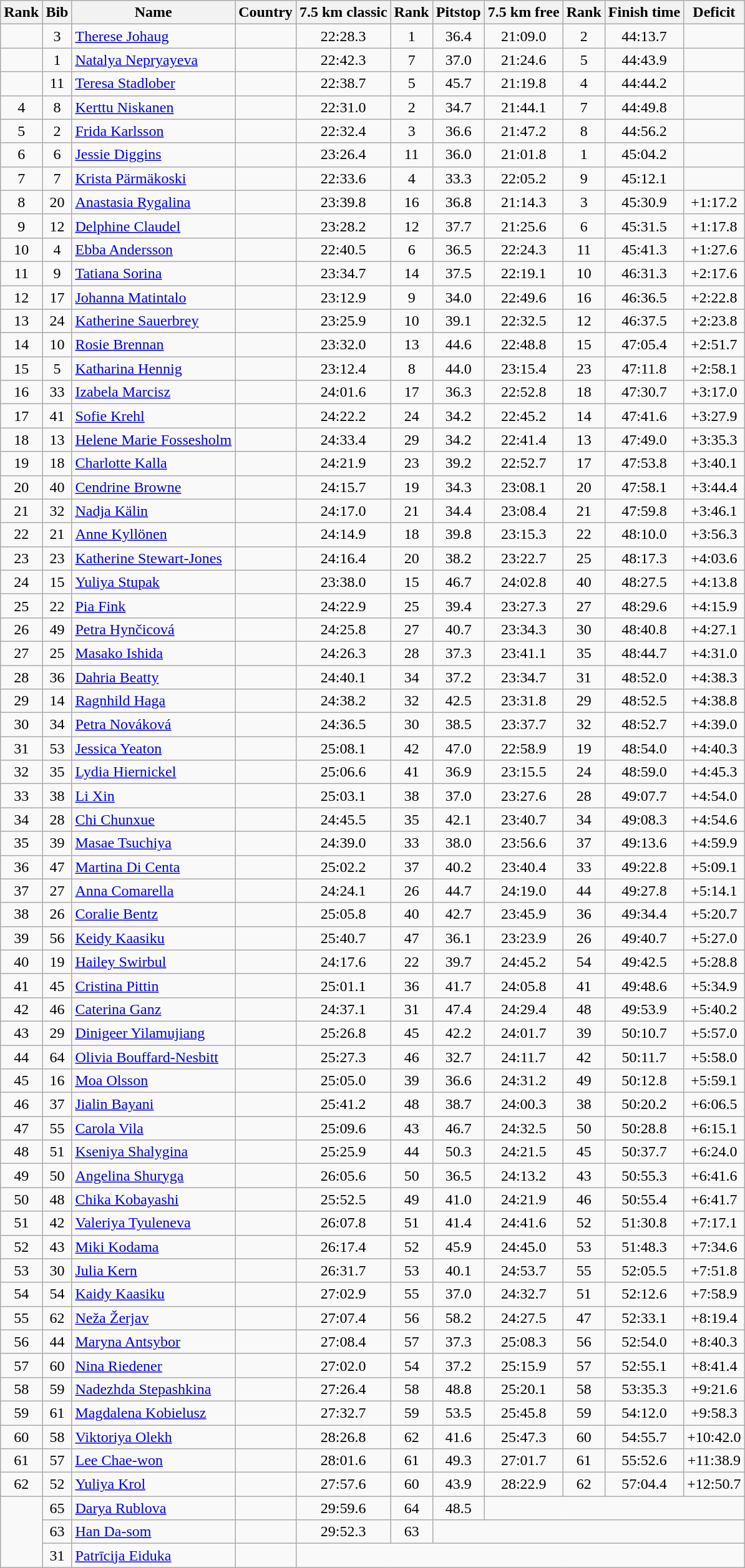<table class="wikitable sortable" style="text-align:center">
<tr>
<th>Rank</th>
<th>Bib</th>
<th>Name</th>
<th>Country</th>
<th>7.5 km classic</th>
<th>Rank</th>
<th>Pitstop</th>
<th>7.5 km free</th>
<th>Rank</th>
<th>Finish time</th>
<th>Deficit</th>
</tr>
<tr>
<td></td>
<td>3</td>
<td align=left><a href='#'>Therese Johaug</a></td>
<td align=left></td>
<td>22:28.3</td>
<td>1</td>
<td>36.4</td>
<td>21:09.0</td>
<td>2</td>
<td>44:13.7</td>
<td></td>
</tr>
<tr>
<td></td>
<td>1</td>
<td align=left><a href='#'>Natalya Nepryayeva</a></td>
<td align=left></td>
<td>22:42.3</td>
<td>7</td>
<td>37.0</td>
<td>21:24.6</td>
<td>5</td>
<td>44:43.9</td>
<td></td>
</tr>
<tr>
<td></td>
<td>11</td>
<td align=left><a href='#'>Teresa Stadlober</a></td>
<td align=left></td>
<td>22:38.7</td>
<td>5</td>
<td>45.7</td>
<td>21:19.8</td>
<td>4</td>
<td>44:44.2</td>
<td></td>
</tr>
<tr>
<td>4</td>
<td>8</td>
<td align=left><a href='#'>Kerttu Niskanen</a></td>
<td align=left></td>
<td>22:31.0</td>
<td>2</td>
<td>34.7</td>
<td>21:44.1</td>
<td>7</td>
<td>44:49.8</td>
<td></td>
</tr>
<tr>
<td>5</td>
<td>2</td>
<td align=left><a href='#'>Frida Karlsson</a></td>
<td align=left></td>
<td>22:32.4</td>
<td>3</td>
<td>36.6</td>
<td>21:47.2</td>
<td>8</td>
<td>44:56.2</td>
<td></td>
</tr>
<tr>
<td>6</td>
<td>6</td>
<td align=left><a href='#'>Jessie Diggins</a></td>
<td align=left></td>
<td>23:26.4</td>
<td>11</td>
<td>36.0</td>
<td>21:01.8</td>
<td>1</td>
<td>45:04.2</td>
<td></td>
</tr>
<tr>
<td>7</td>
<td>7</td>
<td align=left><a href='#'>Krista Pärmäkoski</a></td>
<td align=left></td>
<td>22:33.6</td>
<td>4</td>
<td>33.3</td>
<td>22:05.2</td>
<td>9</td>
<td>45:12.1</td>
<td></td>
</tr>
<tr>
<td>8</td>
<td>20</td>
<td align=left><a href='#'>Anastasia Rygalina</a></td>
<td align=left></td>
<td>23:39.8</td>
<td>16</td>
<td>36.8</td>
<td>21:14.3</td>
<td>3</td>
<td>45:30.9</td>
<td>+1:17.2</td>
</tr>
<tr>
<td>9</td>
<td>12</td>
<td align=left><a href='#'>Delphine Claudel</a></td>
<td align=left></td>
<td>23:28.2</td>
<td>12</td>
<td>37.7</td>
<td>21:25.6</td>
<td>6</td>
<td>45:31.5</td>
<td>+1:17.8</td>
</tr>
<tr>
<td>10</td>
<td>4</td>
<td align=left><a href='#'>Ebba Andersson</a></td>
<td align=left></td>
<td>22:40.5</td>
<td>6</td>
<td>36.5</td>
<td>22:24.3</td>
<td>11</td>
<td>45:41.3</td>
<td>+1:27.6</td>
</tr>
<tr>
<td>11</td>
<td>9</td>
<td align=left><a href='#'>Tatiana Sorina</a></td>
<td align=left></td>
<td>23:34.7</td>
<td>14</td>
<td>37.5</td>
<td>22:19.1</td>
<td>10</td>
<td>46:31.3</td>
<td>+2:17.6</td>
</tr>
<tr>
<td>12</td>
<td>17</td>
<td align=left><a href='#'>Johanna Matintalo</a></td>
<td align=left></td>
<td>23:12.9</td>
<td>9</td>
<td>34.0</td>
<td>22:49.6</td>
<td>16</td>
<td>46:36.5</td>
<td>+2:22.8</td>
</tr>
<tr>
<td>13</td>
<td>24</td>
<td align=left><a href='#'>Katherine Sauerbrey</a></td>
<td align=left></td>
<td>23:25.9</td>
<td>10</td>
<td>39.1</td>
<td>22:32.5</td>
<td>12</td>
<td>46:37.5</td>
<td>+2:23.8</td>
</tr>
<tr>
<td>14</td>
<td>10</td>
<td align=left><a href='#'>Rosie Brennan</a></td>
<td align=left></td>
<td>23:32.0</td>
<td>13</td>
<td>44.6</td>
<td>22:48.8</td>
<td>15</td>
<td>47:05.4</td>
<td>+2:51.7</td>
</tr>
<tr>
<td>15</td>
<td>5</td>
<td align=left><a href='#'>Katharina Hennig</a></td>
<td align=left></td>
<td>23:12.4</td>
<td>8</td>
<td>44.0</td>
<td>23:15.4</td>
<td>23</td>
<td>47:11.8</td>
<td>+2:58.1</td>
</tr>
<tr>
<td>16</td>
<td>33</td>
<td align=left><a href='#'>Izabela Marcisz</a></td>
<td align=left></td>
<td>24:01.6</td>
<td>17</td>
<td>36.3</td>
<td>22:52.8</td>
<td>18</td>
<td>47:30.7</td>
<td>+3:17.0</td>
</tr>
<tr>
<td>17</td>
<td>41</td>
<td align=left><a href='#'>Sofie Krehl</a></td>
<td align=left></td>
<td>24:22.2</td>
<td>24</td>
<td>34.2</td>
<td>22:45.2</td>
<td>14</td>
<td>47:41.6</td>
<td>+3:27.9</td>
</tr>
<tr>
<td>18</td>
<td>13</td>
<td align=left><a href='#'>Helene Marie Fossesholm</a></td>
<td align=left></td>
<td>24:33.4</td>
<td>29</td>
<td>34.2</td>
<td>22:41.4</td>
<td>13</td>
<td>47:49.0</td>
<td>+3:35.3</td>
</tr>
<tr>
<td>19</td>
<td>18</td>
<td align=left><a href='#'>Charlotte Kalla</a></td>
<td align=left></td>
<td>24:21.9</td>
<td>23</td>
<td>39.2</td>
<td>22:52.7</td>
<td>17</td>
<td>47:53.8</td>
<td>+3:40.1</td>
</tr>
<tr>
<td>20</td>
<td>40</td>
<td align=left><a href='#'>Cendrine Browne</a></td>
<td align=left></td>
<td>24:15.7</td>
<td>19</td>
<td>34.3</td>
<td>23:08.1</td>
<td>20</td>
<td>47:58.1</td>
<td>+3:44.4</td>
</tr>
<tr>
<td>21</td>
<td>32</td>
<td align=left><a href='#'>Nadja Kälin</a></td>
<td align=left></td>
<td>24:17.0</td>
<td>21</td>
<td>34.4</td>
<td>23:08.4</td>
<td>21</td>
<td>47:59.8</td>
<td>+3:46.1</td>
</tr>
<tr>
<td>22</td>
<td>21</td>
<td align=left><a href='#'>Anne Kyllönen</a></td>
<td align=left></td>
<td>24:14.9</td>
<td>18</td>
<td>39.8</td>
<td>23:15.3</td>
<td>22</td>
<td>48:10.0</td>
<td>+3:56.3</td>
</tr>
<tr>
<td>23</td>
<td>23</td>
<td align=left><a href='#'>Katherine Stewart-Jones</a></td>
<td align=left></td>
<td>24:16.4</td>
<td>20</td>
<td>38.2</td>
<td>23:22.7</td>
<td>25</td>
<td>48:17.3</td>
<td>+4:03.6</td>
</tr>
<tr>
<td>24</td>
<td>15</td>
<td align=left><a href='#'>Yuliya Stupak</a></td>
<td align=left></td>
<td>23:38.0</td>
<td>15</td>
<td>46.7</td>
<td>24:02.8</td>
<td>40</td>
<td>48:27.5</td>
<td>+4:13.8</td>
</tr>
<tr>
<td>25</td>
<td>22</td>
<td align=left><a href='#'>Pia Fink</a></td>
<td align=left></td>
<td>24:22.9</td>
<td>25</td>
<td>39.4</td>
<td>23:27.3</td>
<td>27</td>
<td>48:29.6</td>
<td>+4:15.9</td>
</tr>
<tr>
<td>26</td>
<td>49</td>
<td align=left><a href='#'>Petra Hynčicová</a></td>
<td align=left></td>
<td>24:25.8</td>
<td>27</td>
<td>40.7</td>
<td>23:34.3</td>
<td>30</td>
<td>48:40.8</td>
<td>+4:27.1</td>
</tr>
<tr>
<td>27</td>
<td>25</td>
<td align=left><a href='#'>Masako Ishida</a></td>
<td align=left></td>
<td>24:26.3</td>
<td>28</td>
<td>37.3</td>
<td>23:41.1</td>
<td>35</td>
<td>48:44.7</td>
<td>+4:31.0</td>
</tr>
<tr>
<td>28</td>
<td>36</td>
<td align=left><a href='#'>Dahria Beatty</a></td>
<td align=left></td>
<td>24:40.1</td>
<td>34</td>
<td>37.2</td>
<td>23:34.7</td>
<td>31</td>
<td>48:52.0</td>
<td>+4:38.3</td>
</tr>
<tr>
<td>29</td>
<td>14</td>
<td align=left><a href='#'>Ragnhild Haga</a></td>
<td align=left></td>
<td>24:38.2</td>
<td>32</td>
<td>42.5</td>
<td>23:31.8</td>
<td>29</td>
<td>48:52.5</td>
<td>+4:38.8</td>
</tr>
<tr>
<td>30</td>
<td>34</td>
<td align=left><a href='#'>Petra Nováková</a></td>
<td align=left></td>
<td>24:36.5</td>
<td>30</td>
<td>38.5</td>
<td>23:37.7</td>
<td>32</td>
<td>48:52.7</td>
<td>+4:39.0</td>
</tr>
<tr>
<td>31</td>
<td>53</td>
<td align=left><a href='#'>Jessica Yeaton</a></td>
<td align=left></td>
<td>25:08.1</td>
<td>42</td>
<td>47.0</td>
<td>22:58.9</td>
<td>19</td>
<td>48:54.0</td>
<td>+4:40.3</td>
</tr>
<tr>
<td>32</td>
<td>35</td>
<td align=left><a href='#'>Lydia Hiernickel</a></td>
<td align=left></td>
<td>25:06.6</td>
<td>41</td>
<td>36.9</td>
<td>23:15.5</td>
<td>24</td>
<td>48:59.0</td>
<td>+4:45.3</td>
</tr>
<tr>
<td>33</td>
<td>38</td>
<td align=left><a href='#'>Li Xin</a></td>
<td align=left></td>
<td>25:03.1</td>
<td>38</td>
<td>37.0</td>
<td>23:27.6</td>
<td>28</td>
<td>49:07.7</td>
<td>+4:54.0</td>
</tr>
<tr>
<td>34</td>
<td>28</td>
<td align=left><a href='#'>Chi Chunxue</a></td>
<td align=left></td>
<td>24:45.5</td>
<td>35</td>
<td>42.1</td>
<td>23:40.7</td>
<td>34</td>
<td>49:08.3</td>
<td>+4:54.6</td>
</tr>
<tr>
<td>35</td>
<td>39</td>
<td align=left><a href='#'>Masae Tsuchiya</a></td>
<td align=left></td>
<td>24:39.0</td>
<td>33</td>
<td>38.0</td>
<td>23:56.6</td>
<td>37</td>
<td>49:13.6</td>
<td>+4:59.9</td>
</tr>
<tr>
<td>36</td>
<td>47</td>
<td align=left><a href='#'>Martina Di Centa</a></td>
<td align=left></td>
<td>25:02.2</td>
<td>37</td>
<td>40.2</td>
<td>23:40.4</td>
<td>33</td>
<td>49:22.8</td>
<td>+5:09.1</td>
</tr>
<tr>
<td>37</td>
<td>27</td>
<td align=left><a href='#'>Anna Comarella</a></td>
<td align=left></td>
<td>24:24.1</td>
<td>26</td>
<td>44.7</td>
<td>24:19.0</td>
<td>44</td>
<td>49:27.8</td>
<td>+5:14.1</td>
</tr>
<tr>
<td>38</td>
<td>26</td>
<td align=left><a href='#'>Coralie Bentz</a></td>
<td align=left></td>
<td>25:05.8</td>
<td>40</td>
<td>42.7</td>
<td>23:45.9</td>
<td>36</td>
<td>49:34.4</td>
<td>+5:20.7</td>
</tr>
<tr>
<td>39</td>
<td>56</td>
<td align=left><a href='#'>Keidy Kaasiku</a></td>
<td align=left></td>
<td>25:40.7</td>
<td>47</td>
<td>36.1</td>
<td>23:23.9</td>
<td>26</td>
<td>49:40.7</td>
<td>+5:27.0</td>
</tr>
<tr>
<td>40</td>
<td>19</td>
<td align=left><a href='#'>Hailey Swirbul</a></td>
<td align=left></td>
<td>24:17.6</td>
<td>22</td>
<td>39.7</td>
<td>24:45.2</td>
<td>54</td>
<td>49:42.5</td>
<td>+5:28.8</td>
</tr>
<tr>
<td>41</td>
<td>45</td>
<td align=left><a href='#'>Cristina Pittin</a></td>
<td align=left></td>
<td>25:01.1</td>
<td>36</td>
<td>41.7</td>
<td>24:05.8</td>
<td>41</td>
<td>49:48.6</td>
<td>+5:34.9</td>
</tr>
<tr>
<td>42</td>
<td>46</td>
<td align=left><a href='#'>Caterina Ganz</a></td>
<td align=left></td>
<td>24:37.1</td>
<td>31</td>
<td>47.4</td>
<td>24:29.4</td>
<td>48</td>
<td>49:53.9</td>
<td>+5:40.2</td>
</tr>
<tr>
<td>43</td>
<td>29</td>
<td align=left><a href='#'>Dinigeer Yilamujiang</a></td>
<td align=left></td>
<td>25:26.8</td>
<td>45</td>
<td>42.2</td>
<td>24:01.7</td>
<td>39</td>
<td>50:10.7</td>
<td>+5:57.0</td>
</tr>
<tr>
<td>44</td>
<td>64</td>
<td align=left><a href='#'>Olivia Bouffard-Nesbitt</a></td>
<td align=left></td>
<td>25:27.3</td>
<td>46</td>
<td>32.7</td>
<td>24:11.7</td>
<td>42</td>
<td>50:11.7</td>
<td>+5:58.0</td>
</tr>
<tr>
<td>45</td>
<td>16</td>
<td align=left><a href='#'>Moa Olsson</a></td>
<td align=left></td>
<td>25:05.0</td>
<td>39</td>
<td>36.6</td>
<td>24:31.2</td>
<td>49</td>
<td>50:12.8</td>
<td>+5:59.1</td>
</tr>
<tr>
<td>46</td>
<td>37</td>
<td align=left><a href='#'>Jialin Bayani</a></td>
<td align=left></td>
<td>25:41.2</td>
<td>48</td>
<td>38.7</td>
<td>24:00.3</td>
<td>38</td>
<td>50:20.2</td>
<td>+6:06.5</td>
</tr>
<tr>
<td>47</td>
<td>55</td>
<td align=left><a href='#'>Carola Vila</a></td>
<td align=left></td>
<td>25:09.6</td>
<td>43</td>
<td>46.7</td>
<td>24:32.5</td>
<td>50</td>
<td>50:28.8</td>
<td>+6:15.1</td>
</tr>
<tr>
<td>48</td>
<td>51</td>
<td align=left><a href='#'>Kseniya Shalygina</a></td>
<td align=left></td>
<td>25:25.9</td>
<td>44</td>
<td>50.3</td>
<td>24:21.5</td>
<td>45</td>
<td>50:37.7</td>
<td>+6:24.0</td>
</tr>
<tr>
<td>49</td>
<td>50</td>
<td align=left><a href='#'>Angelina Shuryga</a></td>
<td align=left></td>
<td>26:05.6</td>
<td>50</td>
<td>36.5</td>
<td>24:13.2</td>
<td>43</td>
<td>50:55.3</td>
<td>+6:41.6</td>
</tr>
<tr>
<td>50</td>
<td>48</td>
<td align=left><a href='#'>Chika Kobayashi</a></td>
<td align=left></td>
<td>25:52.5</td>
<td>49</td>
<td>41.0</td>
<td>24:21.9</td>
<td>46</td>
<td>50:55.4</td>
<td>+6:41.7</td>
</tr>
<tr>
<td>51</td>
<td>42</td>
<td align=left><a href='#'>Valeriya Tyuleneva</a></td>
<td align=left></td>
<td>26:07.8</td>
<td>51</td>
<td>41.4</td>
<td>24:41.6</td>
<td>52</td>
<td>51:30.8</td>
<td>+7:17.1</td>
</tr>
<tr>
<td>52</td>
<td>43</td>
<td align=left><a href='#'>Miki Kodama</a></td>
<td align=left></td>
<td>26:17.4</td>
<td>52</td>
<td>45.9</td>
<td>24:45.0</td>
<td>53</td>
<td>51:48.3</td>
<td>+7:34.6</td>
</tr>
<tr>
<td>53</td>
<td>30</td>
<td align=left><a href='#'>Julia Kern</a></td>
<td align=left></td>
<td>26:31.7</td>
<td>53</td>
<td>40.1</td>
<td>24:53.7</td>
<td>55</td>
<td>52:05.5</td>
<td>+7:51.8</td>
</tr>
<tr>
<td>54</td>
<td>54</td>
<td align=left><a href='#'>Kaidy Kaasiku</a></td>
<td align=left></td>
<td>27:02.9</td>
<td>55</td>
<td>37.0</td>
<td>24:32.7</td>
<td>51</td>
<td>52:12.6</td>
<td>+7:58.9</td>
</tr>
<tr>
<td>55</td>
<td>62</td>
<td align=left><a href='#'>Neža Žerjav</a></td>
<td align=left></td>
<td>27:07.4</td>
<td>56</td>
<td>58.2</td>
<td>24:27.5</td>
<td>47</td>
<td>52:33.1</td>
<td>+8:19.4</td>
</tr>
<tr>
<td>56</td>
<td>44</td>
<td align=left><a href='#'>Maryna Antsybor</a></td>
<td align=left></td>
<td>27:08.4</td>
<td>57</td>
<td>37.3</td>
<td>25:08.3</td>
<td>56</td>
<td>52:54.0</td>
<td>+8:40.3</td>
</tr>
<tr>
<td>57</td>
<td>60</td>
<td align=left><a href='#'>Nina Riedener</a></td>
<td align=left></td>
<td>27:02.0</td>
<td>54</td>
<td>37.2</td>
<td>25:15.9</td>
<td>57</td>
<td>52:55.1</td>
<td>+8:41.4</td>
</tr>
<tr>
<td>58</td>
<td>59</td>
<td align=left><a href='#'>Nadezhda Stepashkina</a></td>
<td align=left></td>
<td>27:26.4</td>
<td>58</td>
<td>48.8</td>
<td>25:20.1</td>
<td>58</td>
<td>53:35.3</td>
<td>+9:21.6</td>
</tr>
<tr>
<td>59</td>
<td>61</td>
<td align=left><a href='#'>Magdalena Kobielusz</a></td>
<td align=left></td>
<td>27:32.7</td>
<td>59</td>
<td>53.5</td>
<td>25:45.8</td>
<td>59</td>
<td>54:12.0</td>
<td>+9:58.3</td>
</tr>
<tr>
<td>60</td>
<td>58</td>
<td align=left><a href='#'>Viktoriya Olekh</a></td>
<td align=left></td>
<td>28:26.8</td>
<td>62</td>
<td>41.6</td>
<td>25:47.3</td>
<td>60</td>
<td>54:55.7</td>
<td>+10:42.0</td>
</tr>
<tr>
<td>61</td>
<td>57</td>
<td align=left><a href='#'>Lee Chae-won</a></td>
<td align=left></td>
<td>28:01.6</td>
<td>61</td>
<td>49.3</td>
<td>27:01.7</td>
<td>61</td>
<td>55:52.6</td>
<td>+11:38.9</td>
</tr>
<tr>
<td>62</td>
<td>52</td>
<td align=left><a href='#'>Yuliya Krol</a></td>
<td align=left></td>
<td>27:57.6</td>
<td>60</td>
<td>43.9</td>
<td>28:22.9</td>
<td>62</td>
<td>57:04.4</td>
<td>+12:50.7</td>
</tr>
<tr>
<td rowspan=3></td>
<td>65</td>
<td align=left><a href='#'>Darya Rublova</a></td>
<td align=left></td>
<td>29:59.6</td>
<td>64</td>
<td>48.5</td>
<td colspan=4></td>
</tr>
<tr>
<td>63</td>
<td align=left><a href='#'>Han Da-som</a></td>
<td align=left></td>
<td>29:52.3</td>
<td>63</td>
<td colspan=5></td>
</tr>
<tr>
<td>31</td>
<td align=left><a href='#'>Patrīcija Eiduka</a></td>
<td align=left></td>
<td colspan=7></td>
</tr>
</table>
